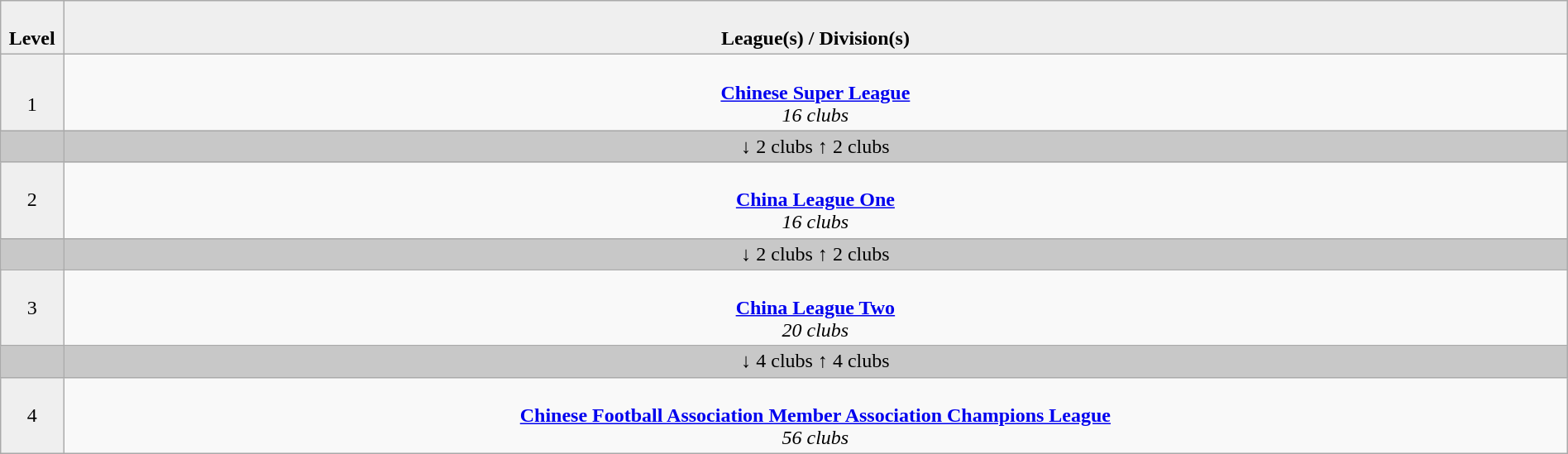<table class="wikitable" style="text-align:center; width:100%;">
<tr style="background:#efefef;">
<td style="width:4%; text-align:center;"><br><strong>Level</strong></td>
<td colspan="11" style="width:96%; text-align:center;"><br><strong>League(s) / Division(s)</strong></td>
</tr>
<tr>
<td style="text-align:center; width:4%; background:#efefef;"><br>1</td>
<td colspan="11" style="width:96%; text-align:center;"><br><strong><a href='#'>Chinese Super League</a></strong><br>
<em>16 clubs</em><br></td>
</tr>
<tr style="background:#c8c8c8">
<td style="width:4%;"></td>
<td colspan="9" style="width:96%;">↓ 2 clubs ↑ 2 clubs</td>
</tr>
<tr>
<td style="text-align:center; width:4%; background:#efefef;">2</td>
<td colspan="11" style="width:96%; text-align:center;"><br><strong><a href='#'>China League One</a></strong><br>
<em>16 clubs</em><br></td>
</tr>
<tr style="background:#c8c8c8">
<td style="width:4%;"></td>
<td colspan="9" style="width:96%;">↓ 2 clubs ↑ 2 clubs</td>
</tr>
<tr>
<td style="text-align:center; width:4%; background:#efefef;">3</td>
<td colspan="11" style="width:48%; text-align:center;"><br><strong><a href='#'>China League Two</a></strong><br>
<em>20 clubs</em><br></td>
</tr>
<tr style="background:#c8c8c8">
<td style="width:4%;"></td>
<td colspan="9" style="width:96%;">↓ 4 clubs ↑ 4 clubs</td>
</tr>
<tr>
<td style="text-align:center; width:4%; background:#efefef;">4</td>
<td colspan="11" style="width:48%; text-align:center;"><br><strong><a href='#'>Chinese Football Association Member Association Champions League</a></strong><br>
<em>56 clubs</em><br></td>
</tr>
</table>
